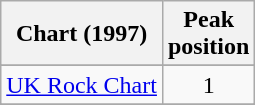<table class="wikitable plainrowheaders">
<tr>
<th>Chart (1997)</th>
<th>Peak<br>position</th>
</tr>
<tr>
</tr>
<tr>
<td align="left"><a href='#'>UK Rock Chart</a></td>
<td align="center">1</td>
</tr>
<tr>
</tr>
<tr>
</tr>
</table>
